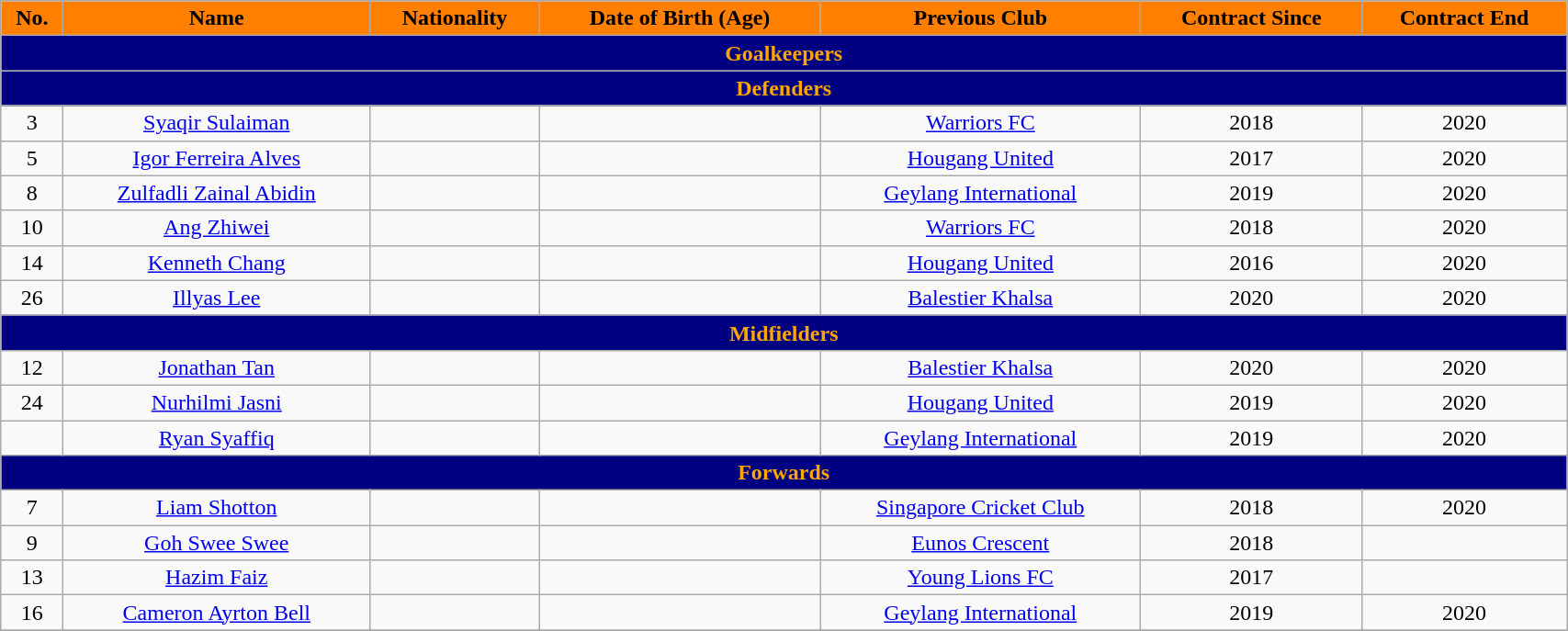<table class="wikitable" style="text-align:center; font-size:100%; width:90%;">
<tr>
<th style="background:#FF8000; color:black; text-align:center;">No.</th>
<th style="background:#FF8000; color:black; text-align:center;">Name</th>
<th style="background:#FF8000; color:black; text-align:center;">Nationality</th>
<th style="background:#FF8000; color:black; text-align:center;">Date of Birth (Age)</th>
<th style="background:#FF8000; color:black; text-align:center;">Previous Club</th>
<th style="background:#FF8000; color:black; text-align:center;">Contract Since</th>
<th style="background:#FF8000; color:black; text-align:center;">Contract End</th>
</tr>
<tr>
<th colspan="8" style="background:navy; color:orange; text-align:center;">Goalkeepers</th>
</tr>
<tr>
<th colspan="8" style="background:navy; color:orange; text-align:center">Defenders</th>
</tr>
<tr>
<td>3</td>
<td><a href='#'>Syaqir Sulaiman</a></td>
<td></td>
<td></td>
<td> <a href='#'>Warriors FC</a></td>
<td>2018</td>
<td>2020</td>
</tr>
<tr>
<td>5</td>
<td><a href='#'>Igor Ferreira Alves</a></td>
<td></td>
<td></td>
<td> <a href='#'>Hougang United</a></td>
<td>2017</td>
<td>2020</td>
</tr>
<tr>
<td>8</td>
<td><a href='#'>Zulfadli Zainal Abidin</a></td>
<td></td>
<td></td>
<td> <a href='#'>Geylang International</a></td>
<td>2019</td>
<td>2020</td>
</tr>
<tr>
<td>10</td>
<td><a href='#'>Ang Zhiwei</a></td>
<td></td>
<td></td>
<td> <a href='#'>Warriors FC</a></td>
<td>2018</td>
<td>2020</td>
</tr>
<tr>
<td>14</td>
<td><a href='#'>Kenneth Chang</a></td>
<td></td>
<td></td>
<td> <a href='#'>Hougang United</a></td>
<td>2016</td>
<td>2020</td>
</tr>
<tr>
<td>26</td>
<td><a href='#'>Illyas Lee</a></td>
<td></td>
<td></td>
<td> <a href='#'>Balestier Khalsa</a></td>
<td>2020</td>
<td>2020</td>
</tr>
<tr>
<th colspan="8" style="background:navy; color:orange; text-align:center">Midfielders</th>
</tr>
<tr>
<td>12</td>
<td><a href='#'>Jonathan Tan</a></td>
<td></td>
<td></td>
<td> <a href='#'>Balestier Khalsa</a></td>
<td>2020</td>
<td>2020</td>
</tr>
<tr>
<td>24</td>
<td><a href='#'>Nurhilmi Jasni</a></td>
<td></td>
<td></td>
<td> <a href='#'>Hougang United</a></td>
<td>2019</td>
<td>2020</td>
</tr>
<tr>
<td></td>
<td><a href='#'>Ryan Syaffiq</a></td>
<td></td>
<td></td>
<td> <a href='#'>Geylang International</a></td>
<td>2019</td>
<td>2020</td>
</tr>
<tr>
<th colspan="8" style="background:navy; color:orange; text-align:center">Forwards</th>
</tr>
<tr>
<td>7</td>
<td><a href='#'>Liam Shotton</a></td>
<td></td>
<td></td>
<td> <a href='#'>Singapore Cricket Club</a></td>
<td>2018</td>
<td>2020</td>
</tr>
<tr>
<td>9</td>
<td><a href='#'>Goh Swee Swee</a></td>
<td></td>
<td></td>
<td> <a href='#'>Eunos Crescent</a></td>
<td>2018</td>
<td></td>
</tr>
<tr>
<td>13</td>
<td><a href='#'>Hazim Faiz</a></td>
<td></td>
<td></td>
<td> <a href='#'>Young Lions FC</a></td>
<td>2017</td>
<td></td>
</tr>
<tr>
<td>16</td>
<td><a href='#'>Cameron Ayrton Bell</a></td>
<td></td>
<td></td>
<td> <a href='#'>Geylang International</a></td>
<td>2019</td>
<td>2020</td>
</tr>
<tr>
</tr>
</table>
